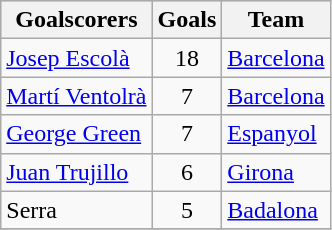<table class="wikitable sortable" class="wikitable">
<tr style="background:#ccc; text-align:center;">
<th>Goalscorers</th>
<th>Goals</th>
<th>Team</th>
</tr>
<tr>
<td> <a href='#'>Josep Escolà</a></td>
<td style="text-align:center;">18</td>
<td><a href='#'>Barcelona</a></td>
</tr>
<tr>
<td> <a href='#'>Martí Ventolrà</a></td>
<td style="text-align:center;">7</td>
<td><a href='#'>Barcelona</a></td>
</tr>
<tr>
<td> <a href='#'>George Green</a></td>
<td style="text-align:center;">7</td>
<td><a href='#'>Espanyol</a></td>
</tr>
<tr>
<td> <a href='#'>Juan Trujillo</a></td>
<td style="text-align:center;">6</td>
<td><a href='#'>Girona</a></td>
</tr>
<tr>
<td> Serra</td>
<td style="text-align:center;">5</td>
<td><a href='#'>Badalona</a></td>
</tr>
<tr>
</tr>
</table>
